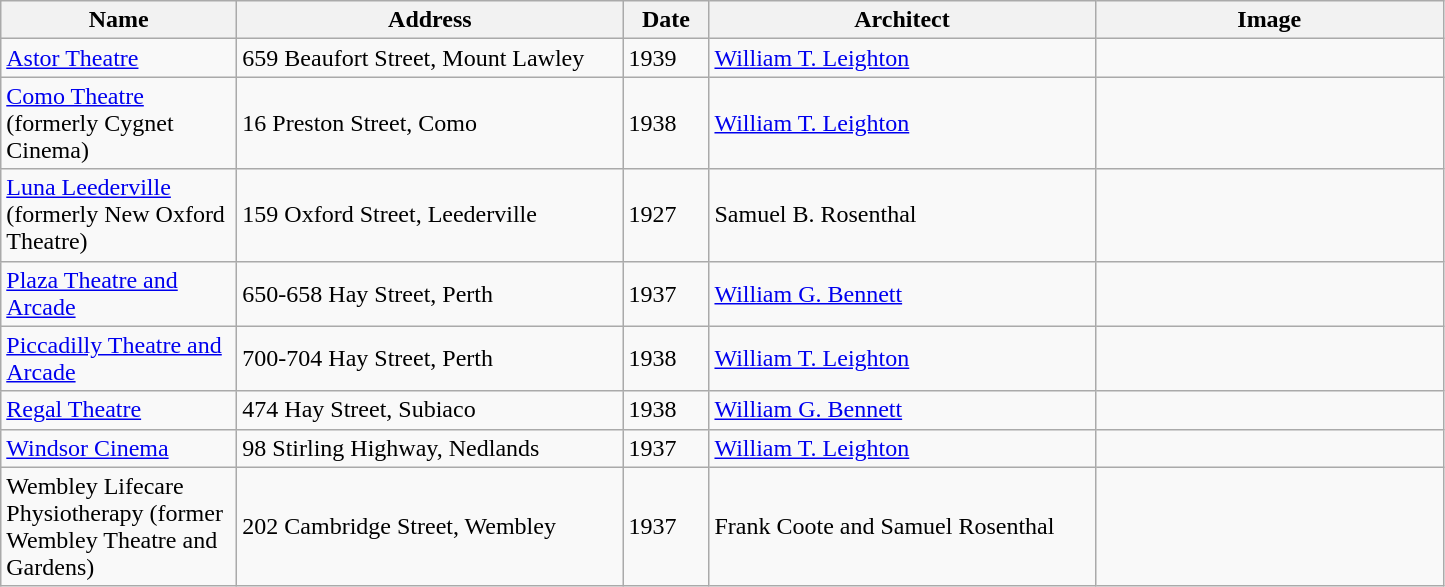<table class="wikitable sortable">
<tr>
<th scope="col" style="text-align: center; width: 150px;">Name</th>
<th scope="col" style="text-align: center; width: 250px;">Address</th>
<th scope="col" style="text-align: center; width: 50px;">Date</th>
<th scope="col" style="text-align: center; width: 250px;">Architect</th>
<th scope="col" style="text-align: center; width: 225px;">Image</th>
</tr>
<tr>
<td><a href='#'>Astor Theatre</a></td>
<td>659 Beaufort Street, Mount Lawley</td>
<td>1939</td>
<td><a href='#'>William T. Leighton</a></td>
<td File:Piccadilly Cinema and Arcade, Perth.jpg></td>
</tr>
<tr>
<td><a href='#'>Como Theatre</a> (formerly Cygnet Cinema)</td>
<td>16 Preston Street, Como</td>
<td>1938</td>
<td><a href='#'>William T. Leighton</a></td>
<td></td>
</tr>
<tr>
<td><a href='#'>Luna Leederville</a> (formerly New Oxford Theatre)</td>
<td>159 Oxford Street, Leederville</td>
<td>1927</td>
<td>Samuel B. Rosenthal</td>
<td></td>
</tr>
<tr>
<td><a href='#'>Plaza Theatre and Arcade</a></td>
<td>650-658 Hay Street, Perth</td>
<td>1937</td>
<td><a href='#'>William G. Bennett</a></td>
<td></td>
</tr>
<tr>
<td><a href='#'>Piccadilly Theatre and Arcade</a></td>
<td>700-704 Hay Street, Perth</td>
<td>1938</td>
<td><a href='#'>William T. Leighton</a></td>
<td></td>
</tr>
<tr>
<td><a href='#'>Regal Theatre</a></td>
<td>474 Hay Street, Subiaco</td>
<td>1938</td>
<td><a href='#'>William G. Bennett</a></td>
<td></td>
</tr>
<tr>
<td><a href='#'>Windsor Cinema</a></td>
<td>98 Stirling Highway, Nedlands</td>
<td>1937</td>
<td><a href='#'>William T. Leighton</a></td>
<td></td>
</tr>
<tr>
<td>Wembley Lifecare Physiotherapy (former Wembley Theatre and Gardens)</td>
<td>202 Cambridge Street, Wembley</td>
<td>1937</td>
<td>Frank Coote and Samuel Rosenthal</td>
<td></td>
</tr>
</table>
